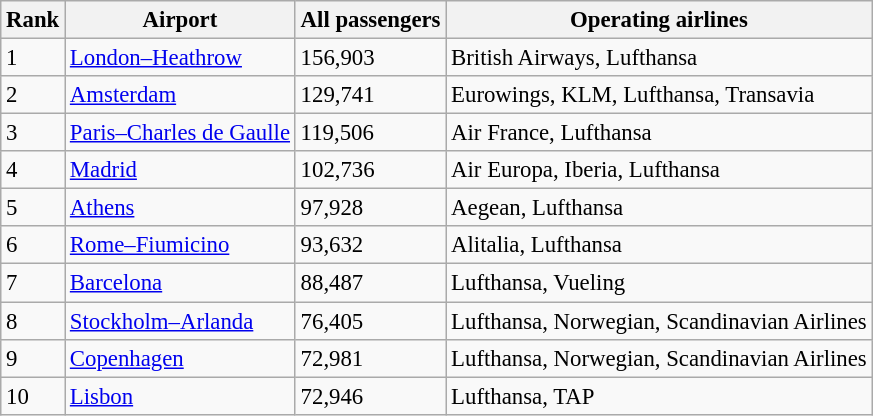<table class="wikitable" style="font-size: 95%" width= align=right>
<tr>
<th>Rank</th>
<th>Airport</th>
<th>All passengers</th>
<th>Operating airlines</th>
</tr>
<tr>
<td>1</td>
<td><a href='#'>London–Heathrow</a></td>
<td>156,903</td>
<td>British Airways, Lufthansa</td>
</tr>
<tr>
<td>2</td>
<td><a href='#'>Amsterdam</a></td>
<td>129,741</td>
<td>Eurowings, KLM, Lufthansa, Transavia</td>
</tr>
<tr>
<td>3</td>
<td><a href='#'>Paris–Charles de Gaulle</a></td>
<td>119,506</td>
<td>Air France, Lufthansa</td>
</tr>
<tr>
<td>4</td>
<td><a href='#'>Madrid</a></td>
<td>102,736</td>
<td>Air Europa, Iberia, Lufthansa</td>
</tr>
<tr>
<td>5</td>
<td><a href='#'>Athens</a></td>
<td>97,928</td>
<td>Aegean, Lufthansa</td>
</tr>
<tr>
<td>6</td>
<td><a href='#'>Rome–Fiumicino</a></td>
<td>93,632</td>
<td>Alitalia, Lufthansa</td>
</tr>
<tr>
<td>7</td>
<td><a href='#'>Barcelona</a></td>
<td>88,487</td>
<td>Lufthansa, Vueling</td>
</tr>
<tr>
<td>8</td>
<td><a href='#'>Stockholm–Arlanda</a></td>
<td>76,405</td>
<td>Lufthansa, Norwegian, Scandinavian Airlines</td>
</tr>
<tr>
<td>9</td>
<td><a href='#'>Copenhagen</a></td>
<td>72,981</td>
<td>Lufthansa, Norwegian, Scandinavian Airlines</td>
</tr>
<tr>
<td>10</td>
<td><a href='#'>Lisbon</a></td>
<td>72,946</td>
<td>Lufthansa, TAP</td>
</tr>
</table>
